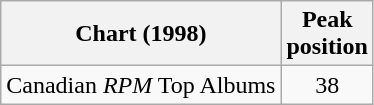<table class="wikitable">
<tr>
<th>Chart (1998)</th>
<th>Peak<br>position</th>
</tr>
<tr>
<td>Canadian <em>RPM</em> Top Albums</td>
<td align="center">38</td>
</tr>
</table>
